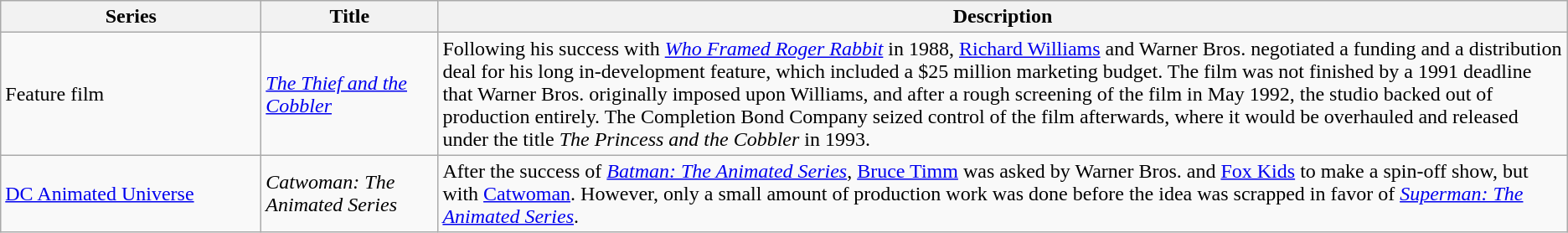<table class="wikitable">
<tr>
<th style="width:150pt;">Series</th>
<th style="width:100pt;">Title</th>
<th>Description</th>
</tr>
<tr>
<td>Feature film</td>
<td><em><a href='#'>The Thief and the Cobbler</a></em></td>
<td>Following his success with <em><a href='#'>Who Framed Roger Rabbit</a></em> in 1988, <a href='#'>Richard Williams</a> and Warner Bros. negotiated a funding and a distribution deal for his long in-development feature, which included a $25 million marketing budget. The film was not finished by a 1991 deadline that Warner Bros. originally imposed upon Williams, and after a rough screening of the film in May 1992, the studio backed out of production entirely. The Completion Bond Company seized control of the film afterwards, where it would be overhauled and released under the title <em>The Princess and the Cobbler</em> in 1993.</td>
</tr>
<tr>
<td><a href='#'>DC Animated Universe</a></td>
<td><em>Catwoman: The Animated Series</em></td>
<td>After the success of <em><a href='#'>Batman: The Animated Series</a></em>, <a href='#'>Bruce Timm</a> was asked by Warner Bros. and <a href='#'>Fox Kids</a> to make a spin-off show, but with <a href='#'>Catwoman</a>. However, only a small amount of production work was done before the idea was scrapped in favor of <em><a href='#'>Superman: The Animated Series</a></em>.</td>
</tr>
</table>
